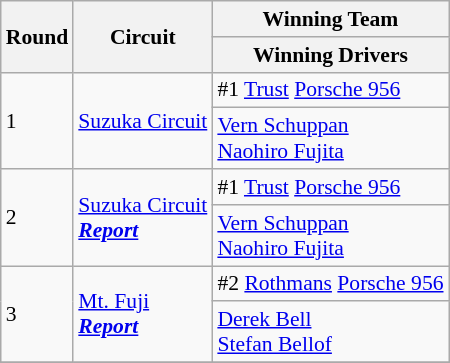<table class="wikitable" style="font-size: 90%;">
<tr>
<th rowspan=2>Round</th>
<th rowspan=2>Circuit</th>
<th>Winning Team</th>
</tr>
<tr>
<th>Winning Drivers</th>
</tr>
<tr>
<td rowspan=2>1</td>
<td rowspan=2><a href='#'>Suzuka Circuit</a></td>
<td>#1 <a href='#'>Trust</a>  <a href='#'>Porsche 956</a></td>
</tr>
<tr>
<td> <a href='#'>Vern Schuppan</a><br> <a href='#'>Naohiro Fujita</a></td>
</tr>
<tr>
<td rowspan=2>2</td>
<td rowspan=2><a href='#'>Suzuka Circuit</a><br><strong><em><a href='#'>Report</a></em></strong></td>
<td>#1 <a href='#'>Trust</a>  <a href='#'>Porsche 956</a></td>
</tr>
<tr>
<td> <a href='#'>Vern Schuppan</a><br> <a href='#'>Naohiro Fujita</a></td>
</tr>
<tr>
<td rowspan=2>3</td>
<td rowspan=2><a href='#'>Mt. Fuji</a><br><strong><em><a href='#'>Report</a></em></strong></td>
<td>#2 <a href='#'>Rothmans</a> <a href='#'>Porsche 956</a></td>
</tr>
<tr>
<td> <a href='#'>Derek Bell</a><br> <a href='#'>Stefan Bellof</a></td>
</tr>
<tr>
</tr>
</table>
